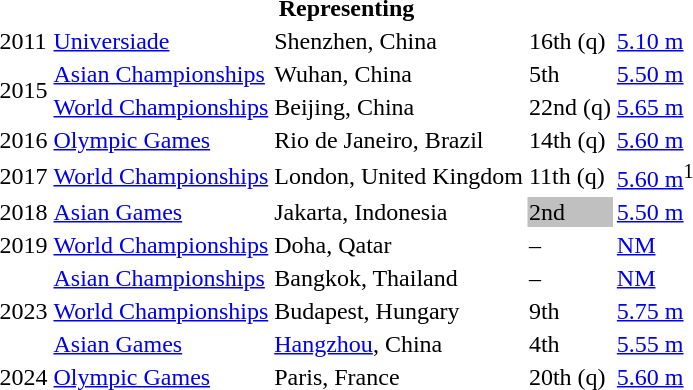<table>
<tr>
<th colspan="6">Representing </th>
</tr>
<tr>
<td>2011</td>
<td><a href='#'>Universiade</a></td>
<td>Shenzhen, China</td>
<td>16th (q)</td>
<td><a href='#'>5.10 m</a></td>
</tr>
<tr>
<td rowspan=2>2015</td>
<td><a href='#'>Asian Championships</a></td>
<td>Wuhan, China</td>
<td>5th</td>
<td><a href='#'>5.50 m</a></td>
</tr>
<tr>
<td><a href='#'>World Championships</a></td>
<td>Beijing, China</td>
<td>22nd (q)</td>
<td><a href='#'>5.65 m</a></td>
</tr>
<tr>
<td>2016</td>
<td><a href='#'>Olympic Games</a></td>
<td>Rio de Janeiro, Brazil</td>
<td>14th (q)</td>
<td><a href='#'>5.60 m</a></td>
</tr>
<tr>
<td>2017</td>
<td><a href='#'>World Championships</a></td>
<td>London, United Kingdom</td>
<td>11th (q)</td>
<td><a href='#'>5.60 m</a><sup>1</sup></td>
</tr>
<tr>
<td>2018</td>
<td><a href='#'>Asian Games</a></td>
<td>Jakarta, Indonesia</td>
<td bgcolor=silver>2nd</td>
<td><a href='#'>5.50 m</a></td>
</tr>
<tr>
<td>2019</td>
<td><a href='#'>World Championships</a></td>
<td>Doha, Qatar</td>
<td>–</td>
<td><a href='#'>NM</a></td>
</tr>
<tr>
<td rowspan=3>2023</td>
<td><a href='#'>Asian Championships</a></td>
<td>Bangkok, Thailand</td>
<td>–</td>
<td><a href='#'>NM</a></td>
</tr>
<tr>
<td><a href='#'>World Championships</a></td>
<td>Budapest, Hungary</td>
<td>9th</td>
<td><a href='#'>5.75 m</a></td>
</tr>
<tr>
<td><a href='#'>Asian Games</a></td>
<td><a href='#'>Hangzhou</a>, China</td>
<td>4th</td>
<td><a href='#'>5.55 m</a></td>
</tr>
<tr>
<td>2024</td>
<td><a href='#'>Olympic Games</a></td>
<td>Paris, France</td>
<td>20th (q)</td>
<td><a href='#'>5.60 m</a></td>
</tr>
</table>
